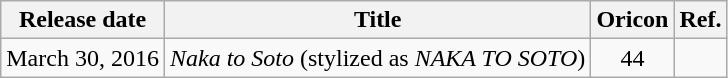<table class="wikitable plainrowheaders" style="text-align: center">
<tr>
<th>Release date</th>
<th>Title</th>
<th>Oricon</th>
<th>Ref.</th>
</tr>
<tr>
<td>March 30, 2016</td>
<td><em>Naka to Soto</em> (stylized as <em>NAKA TO SOTO</em>)</td>
<td>44</td>
<td></td>
</tr>
</table>
